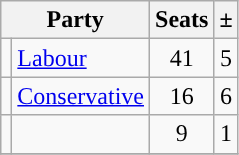<table class="sortable wikitable">
<tr>
<th colspan="2">Party</th>
<th>Seats</th>
<th>±</th>
</tr>
<tr>
<td style="background-color: "></td>
<td><a href='#'>Labour</a></td>
<td align="center">41</td>
<td align="center">5</td>
</tr>
<tr>
<td style="background-color: "></td>
<td><a href='#'>Conservative</a></td>
<td align="center">16</td>
<td align="center">6</td>
</tr>
<tr>
<td style="background-color: "></td>
<td><a href='#'></a></td>
<td align="center">9</td>
<td align="center">1</td>
</tr>
<tr>
</tr>
</table>
